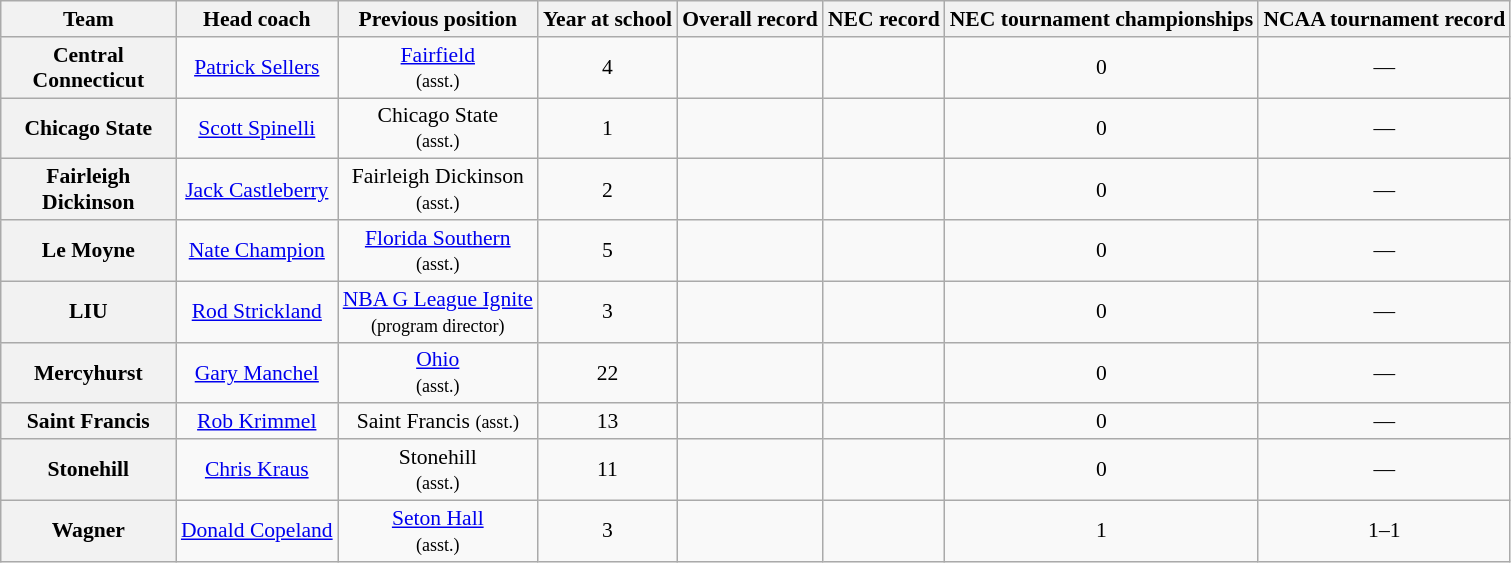<table class="wikitable sortable" style="text-align: center;font-size:90%;">
<tr>
<th width="110">Team</th>
<th>Head coach</th>
<th>Previous position</th>
<th>Year at school</th>
<th>Overall record</th>
<th>NEC record</th>
<th>NEC tournament championships</th>
<th>NCAA tournament record</th>
</tr>
<tr>
<th style=>Central Connecticut</th>
<td><a href='#'>Patrick Sellers</a></td>
<td><a href='#'>Fairfield</a><br><small>(asst.)</small></td>
<td>4</td>
<td></td>
<td></td>
<td>0</td>
<td>—</td>
</tr>
<tr>
<th style=>Chicago State</th>
<td><a href='#'>Scott Spinelli</a></td>
<td>Chicago State<br><small>(asst.)</small></td>
<td>1</td>
<td></td>
<td></td>
<td>0</td>
<td>—</td>
</tr>
<tr>
<th style=>Fairleigh Dickinson</th>
<td><a href='#'>Jack Castleberry</a></td>
<td>Fairleigh Dickinson<br><small>(asst.)</small></td>
<td>2</td>
<td></td>
<td></td>
<td>0</td>
<td>—</td>
</tr>
<tr>
<th style=>Le Moyne</th>
<td><a href='#'>Nate Champion</a></td>
<td><a href='#'>Florida Southern</a><br><small>(asst.)</small></td>
<td>5</td>
<td></td>
<td></td>
<td>0</td>
<td>—</td>
</tr>
<tr>
<th style=>LIU</th>
<td><a href='#'>Rod Strickland</a></td>
<td><a href='#'>NBA G League Ignite</a><br><small>(program director)</small></td>
<td>3</td>
<td></td>
<td></td>
<td>0</td>
<td>—</td>
</tr>
<tr>
<th style=>Mercyhurst</th>
<td><a href='#'>Gary Manchel</a></td>
<td><a href='#'>Ohio</a><br><small>(asst.)</small></td>
<td>22</td>
<td></td>
<td></td>
<td>0</td>
<td>—</td>
</tr>
<tr>
<th style=>Saint Francis</th>
<td><a href='#'>Rob Krimmel</a></td>
<td>Saint Francis <small>(asst.)</small></td>
<td>13</td>
<td></td>
<td></td>
<td>0</td>
<td>—</td>
</tr>
<tr>
<th style=>Stonehill</th>
<td><a href='#'>Chris Kraus</a></td>
<td>Stonehill<br><small>(asst.)</small></td>
<td>11</td>
<td></td>
<td></td>
<td>0</td>
<td>—</td>
</tr>
<tr>
<th style=>Wagner</th>
<td><a href='#'>Donald Copeland</a></td>
<td><a href='#'>Seton Hall</a><br><small>(asst.)</small></td>
<td>3</td>
<td></td>
<td></td>
<td>1</td>
<td>1–1</td>
</tr>
</table>
